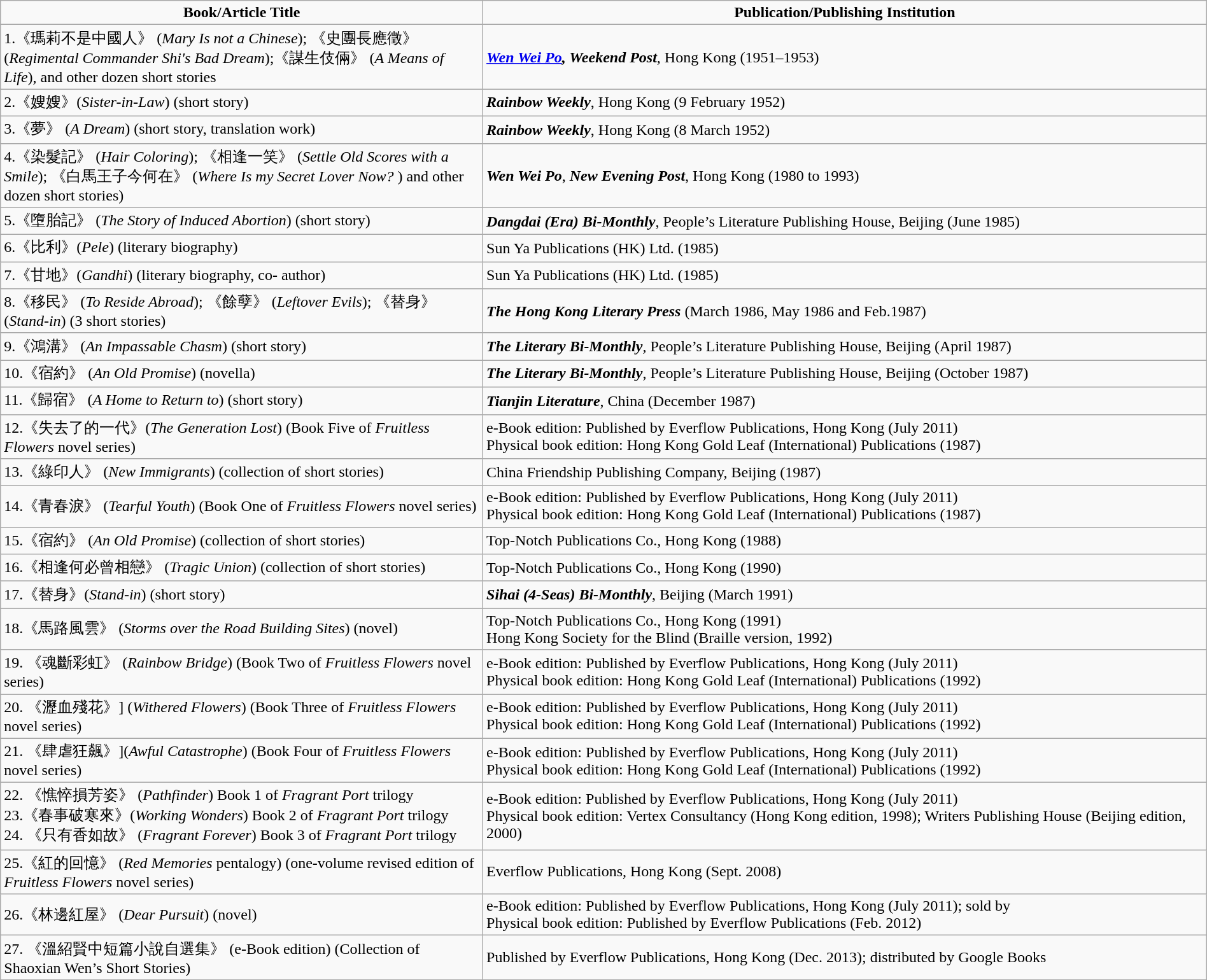<table class="wikitable" width="100%">
<tr align=center>
<td style="width:40%"><strong>Book/Article Title</strong></td>
<td style="width:60%"><strong>Publication/Publishing Institution</strong></td>
</tr>
<tr>
<td rowspan="1">1.《瑪莉不是中國人》 (<em>Mary Is not a Chinese</em>); 《史團長應徵》 (<em>Regimental Commander Shi's Bad Dream</em>);《謀生伎倆》 (<em>A Means of Life</em>), and other dozen short stories</td>
<td><strong><em><a href='#'>Wen Wei Po</a>, Weekend Post</em></strong>, Hong Kong (1951–1953)</td>
</tr>
<tr>
<td rowspan="1">2.《嫂嫂》(<em>Sister-in-Law</em>) (short story)</td>
<td><strong><em>Rainbow Weekly</em></strong>, Hong Kong (9 February 1952)</td>
</tr>
<tr>
<td rowspan="1">3.《夢》 (<em>A Dream</em>) (short story, translation work)</td>
<td><strong><em>Rainbow Weekly</em></strong>, Hong Kong (8 March 1952)</td>
</tr>
<tr>
<td rowspan="1">4.《染髮記》 (<em>Hair Coloring</em>); 《相逢一笑》 (<em>Settle Old Scores with a Smile</em>); 《白馬王子今何在》 (<em>Where Is my Secret Lover Now? </em>) and other dozen short stories)</td>
<td><strong><em>Wen Wei Po</em></strong>, <strong><em>New Evening Post</em></strong>, Hong Kong (1980 to 1993)</td>
</tr>
<tr>
<td rowspan="1">5.《墮胎記》 (<em>The Story of Induced Abortion</em>) (short story)</td>
<td><strong><em>Dangdai (Era) Bi-Monthly</em></strong>, People’s Literature Publishing House, Beijing (June 1985)</td>
</tr>
<tr>
<td rowspan="1">6.《比利》(<em>Pele</em>) (literary biography)</td>
<td>Sun Ya Publications (HK) Ltd. (1985)</td>
</tr>
<tr>
<td rowspan="1">7.《甘地》(<em>Gandhi</em>) (literary biography, co- author)</td>
<td>Sun Ya Publications (HK) Ltd. (1985)</td>
</tr>
<tr>
<td rowspan="1">8.《移民》 (<em>To Reside Abroad</em>); 《餘孽》 (<em>Leftover Evils</em>); 《替身》(<em>Stand-in</em>) (3 short stories)</td>
<td><strong><em>The Hong Kong Literary Press</em></strong> (March 1986, May 1986 and Feb.1987)</td>
</tr>
<tr>
<td rowspan="1">9.《鴻溝》 (<em>An Impassable Chasm</em>) (short story)</td>
<td><strong><em>The Literary Bi-Monthly</em></strong>, People’s Literature Publishing House, Beijing (April 1987)</td>
</tr>
<tr>
<td rowspan="1">10.《宿約》 (<em>An Old Promise</em>) (novella)</td>
<td><strong><em>The Literary Bi-Monthly</em></strong>, People’s Literature Publishing House, Beijing (October 1987)</td>
</tr>
<tr>
<td rowspan="1">11.《歸宿》 (<em>A Home to Return to</em>) (short story)</td>
<td><strong><em>Tianjin Literature</em></strong>, China (December 1987)</td>
</tr>
<tr>
<td rowspan="1">12.《失去了的一代》(<em>The Generation Lost</em>) (Book Five of <em>Fruitless Flowers</em> novel series)</td>
<td>e-Book edition: Published by Everflow Publications, Hong Kong (July 2011)<br> Physical book edition: Hong Kong Gold Leaf (International) Publications (1987)</td>
</tr>
<tr>
<td rowspan="1">13.《綠印人》 (<em>New Immigrants</em>) (collection of short stories)</td>
<td>China Friendship Publishing Company, Beijing (1987)</td>
</tr>
<tr>
<td rowspan="1">14.《青春淚》 (<em>Tearful Youth</em>) (Book One of <em>Fruitless Flowers</em> novel series)</td>
<td>e-Book edition: Published by Everflow Publications, Hong Kong (July 2011)<br> Physical book edition: Hong Kong Gold Leaf (International) Publications (1987)</td>
</tr>
<tr>
<td rowspan="1">15.《宿約》 (<em>An Old Promise</em>) (collection of short stories)</td>
<td>Top-Notch Publications Co., Hong Kong (1988)</td>
</tr>
<tr>
<td rowspan="1">16.《相逢何必曾相戀》 (<em>Tragic Union</em>) (collection of short stories)</td>
<td>Top-Notch Publications Co., Hong Kong (1990)</td>
</tr>
<tr>
<td rowspan="1">17.《替身》(<em>Stand-in</em>) (short story)</td>
<td><strong><em>Sihai (4-Seas) Bi-Monthly</em></strong>, Beijing (March 1991)</td>
</tr>
<tr>
<td rowspan="1">18.《馬路風雲》 (<em>Storms over the Road Building Sites</em>) (novel)</td>
<td>Top-Notch Publications Co., Hong Kong (1991) <br>Hong Kong Society for the Blind (Braille version, 1992)</td>
</tr>
<tr>
<td rowspan="1">19. 《魂斷彩虹》 (<em>Rainbow Bridge</em>) (Book Two of <em>Fruitless Flowers</em> novel series)</td>
<td>e-Book edition: Published by Everflow Publications, Hong Kong (July 2011)<br> Physical book edition: Hong Kong Gold Leaf (International) Publications (1992)</td>
</tr>
<tr>
<td rowspan="1">20. 《瀝血殘花》] (<em>Withered Flowers</em>) (Book Three of <em>Fruitless Flowers</em> novel series)</td>
<td>e-Book edition: Published by Everflow Publications, Hong Kong (July 2011)<br> Physical book edition: Hong Kong Gold Leaf (International) Publications (1992)</td>
</tr>
<tr>
<td rowspan="1">21. 《肆虐狂飆》](<em>Awful Catastrophe</em>) (Book Four of <em>Fruitless Flowers</em> novel series)</td>
<td>e-Book edition: Published by Everflow Publications, Hong Kong (July 2011)<br> Physical book edition: Hong Kong Gold Leaf (International) Publications (1992)</td>
</tr>
<tr>
<td rowspan="1">22. 《憔悴損芳姿》 (<em>Pathfinder</em>) Book 1 of <em>Fragrant Port</em> trilogy <br> 23.《春事破寒來》(<em>Working Wonders</em>) Book 2 of <em>Fragrant Port</em> trilogy <br> 24. 《只有香如故》 (<em>Fragrant Forever</em>) Book 3 of <em>Fragrant Port</em> trilogy</td>
<td>e-Book edition: Published by Everflow Publications, Hong Kong (July 2011)<br> Physical book edition: Vertex Consultancy (Hong Kong edition, 1998); Writers Publishing House (Beijing edition, 2000)</td>
</tr>
<tr>
<td rowspan="1">25.《紅的回憶》 (<em>Red Memories</em> pentalogy) (one-volume revised edition of <em>Fruitless Flowers</em> novel series)</td>
<td>Everflow Publications, Hong Kong (Sept. 2008)</td>
</tr>
<tr>
<td rowspan="1">26.《林邊紅屋》 (<em>Dear Pursuit</em>) (novel)</td>
<td>e-Book edition: Published by Everflow Publications, Hong Kong (July 2011); sold by  <br> Physical book edition: Published by Everflow Publications (Feb. 2012)</td>
</tr>
<tr>
<td rowspan="1">27. 《溫紹賢中短篇小說自選集》 (e-Book edition) (Collection of Shaoxian Wen’s Short Stories)</td>
<td>Published by Everflow Publications, Hong Kong  (Dec. 2013); distributed by Google Books</td>
</tr>
</table>
